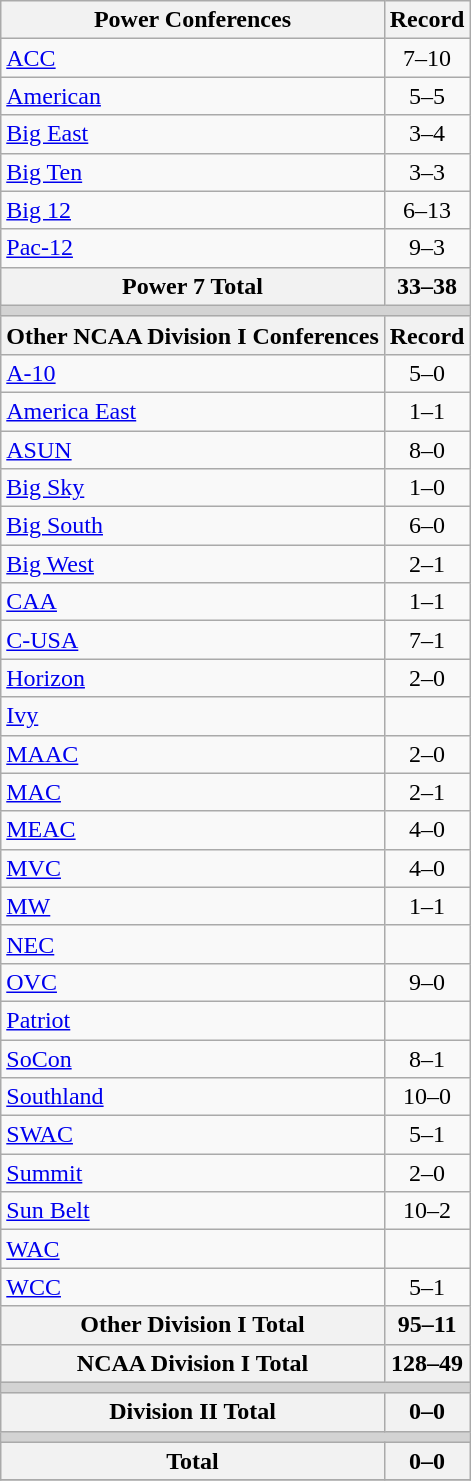<table class="wikitable">
<tr>
<th>Power Conferences</th>
<th>Record</th>
</tr>
<tr>
<td><a href='#'>ACC</a></td>
<td align=center>7–10</td>
</tr>
<tr>
<td><a href='#'>American</a></td>
<td align=center>5–5</td>
</tr>
<tr>
<td><a href='#'>Big East</a></td>
<td align=center>3–4</td>
</tr>
<tr>
<td><a href='#'>Big Ten</a></td>
<td align=center>3–3</td>
</tr>
<tr>
<td><a href='#'>Big 12</a></td>
<td align=center>6–13</td>
</tr>
<tr>
<td><a href='#'>Pac-12</a></td>
<td align=center>9–3</td>
</tr>
<tr>
<th>Power 7 Total</th>
<th>33–38</th>
</tr>
<tr>
<th colspan="2" style="background:lightgrey;"></th>
</tr>
<tr>
<th>Other NCAA Division I Conferences</th>
<th>Record</th>
</tr>
<tr>
<td><a href='#'>A-10</a></td>
<td align=center>5–0</td>
</tr>
<tr>
<td><a href='#'>America East</a></td>
<td align=center>1–1</td>
</tr>
<tr>
<td><a href='#'>ASUN</a></td>
<td align=center>8–0</td>
</tr>
<tr>
<td><a href='#'>Big Sky</a></td>
<td align=center>1–0</td>
</tr>
<tr>
<td><a href='#'>Big South</a></td>
<td align=center>6–0</td>
</tr>
<tr>
<td><a href='#'>Big West</a></td>
<td align=center>2–1</td>
</tr>
<tr>
<td><a href='#'>CAA</a></td>
<td align=center>1–1</td>
</tr>
<tr>
<td><a href='#'>C-USA</a></td>
<td align=center>7–1</td>
</tr>
<tr>
<td><a href='#'>Horizon</a></td>
<td align=center>2–0</td>
</tr>
<tr>
<td><a href='#'>Ivy</a></td>
<td align=center></td>
</tr>
<tr>
<td><a href='#'>MAAC</a></td>
<td align=center>2–0</td>
</tr>
<tr>
<td><a href='#'>MAC</a></td>
<td align=center>2–1</td>
</tr>
<tr>
<td><a href='#'>MEAC</a></td>
<td align=center>4–0</td>
</tr>
<tr>
<td><a href='#'>MVC</a></td>
<td align=center>4–0</td>
</tr>
<tr>
<td><a href='#'>MW</a></td>
<td align=center>1–1</td>
</tr>
<tr>
<td><a href='#'>NEC</a></td>
<td align=center></td>
</tr>
<tr>
<td><a href='#'>OVC</a></td>
<td align=center>9–0</td>
</tr>
<tr>
<td><a href='#'>Patriot</a></td>
<td align=center></td>
</tr>
<tr>
<td><a href='#'>SoCon</a></td>
<td align=center>8–1</td>
</tr>
<tr>
<td><a href='#'>Southland</a></td>
<td align=center>10–0</td>
</tr>
<tr>
<td><a href='#'>SWAC</a></td>
<td align=center>5–1</td>
</tr>
<tr>
<td><a href='#'>Summit</a></td>
<td align=center>2–0</td>
</tr>
<tr>
<td><a href='#'>Sun Belt</a></td>
<td align=center>10–2</td>
</tr>
<tr>
<td><a href='#'>WAC</a></td>
<td align=center></td>
</tr>
<tr>
<td><a href='#'>WCC</a></td>
<td align=center>5–1</td>
</tr>
<tr>
<th>Other Division I Total</th>
<th>95–11</th>
</tr>
<tr>
<th>NCAA Division I Total</th>
<th>128–49</th>
</tr>
<tr>
<th colspan="2" style="background:lightgrey;"></th>
</tr>
<tr>
<th>Division II Total</th>
<th>0–0</th>
</tr>
<tr>
<th colspan="2" style="background:lightgrey;"></th>
</tr>
<tr>
<th>Total</th>
<th>0–0</th>
</tr>
<tr>
</tr>
</table>
